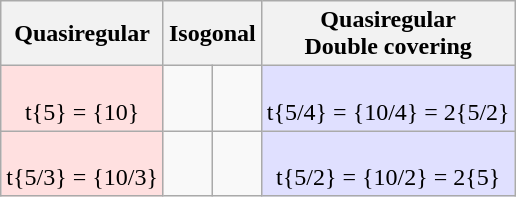<table class=wikitable>
<tr>
<th>Quasiregular</th>
<th colspan=2>Isogonal</th>
<th>Quasiregular<br>Double covering</th>
</tr>
<tr align=center valign=top>
<td BGCOLOR="#ffe0e0"><br>t{5} = {10}</td>
<td></td>
<td></td>
<td BGCOLOR="#e0e0ff"><br>t{5/4} = {10/4} = 2{5/2}</td>
</tr>
<tr align=center valign=top>
<td BGCOLOR="#ffe0e0"><br>t{5/3} = {10/3}</td>
<td></td>
<td></td>
<td BGCOLOR="#e0e0ff"><br>t{5/2} = {10/2} = 2{5}</td>
</tr>
</table>
